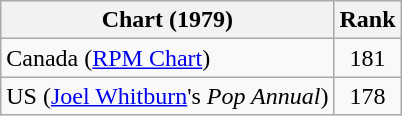<table class="wikitable">
<tr>
<th>Chart (1979)</th>
<th>Rank</th>
</tr>
<tr>
<td>Canada (<a href='#'>RPM Chart</a>)</td>
<td style="text-align:center;">181</td>
</tr>
<tr>
<td>US (<a href='#'>Joel Whitburn</a>'s <em>Pop Annual</em>)</td>
<td style="text-align:center;">178</td>
</tr>
</table>
